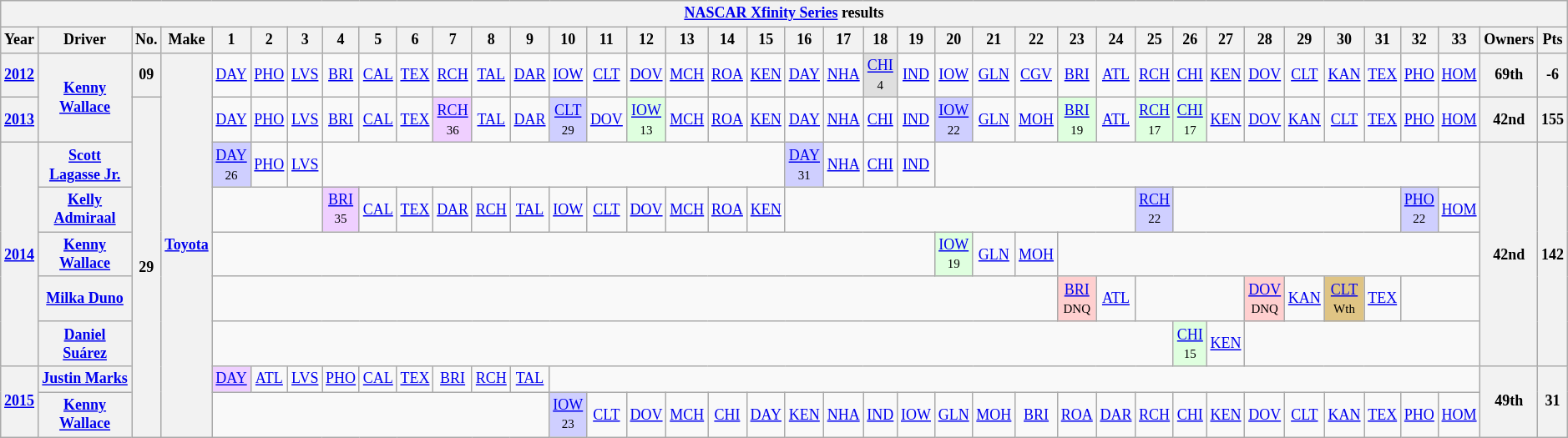<table class="wikitable" style="text-align:center; font-size:75%">
<tr>
<th colspan=45><a href='#'>NASCAR Xfinity Series</a> results</th>
</tr>
<tr>
<th>Year</th>
<th>Driver</th>
<th>No.</th>
<th>Make</th>
<th>1</th>
<th>2</th>
<th>3</th>
<th>4</th>
<th>5</th>
<th>6</th>
<th>7</th>
<th>8</th>
<th>9</th>
<th>10</th>
<th>11</th>
<th>12</th>
<th>13</th>
<th>14</th>
<th>15</th>
<th>16</th>
<th>17</th>
<th>18</th>
<th>19</th>
<th>20</th>
<th>21</th>
<th>22</th>
<th>23</th>
<th>24</th>
<th>25</th>
<th>26</th>
<th>27</th>
<th>28</th>
<th>29</th>
<th>30</th>
<th>31</th>
<th>32</th>
<th>33</th>
<th>Owners</th>
<th>Pts</th>
</tr>
<tr>
<th><a href='#'>2012</a></th>
<th rowspan=2><a href='#'>Kenny Wallace</a></th>
<th>09</th>
<th rowspan=9><a href='#'>Toyota</a></th>
<td><a href='#'>DAY</a></td>
<td><a href='#'>PHO</a></td>
<td><a href='#'>LVS</a></td>
<td><a href='#'>BRI</a></td>
<td><a href='#'>CAL</a></td>
<td><a href='#'>TEX</a></td>
<td><a href='#'>RCH</a></td>
<td><a href='#'>TAL</a></td>
<td><a href='#'>DAR</a></td>
<td><a href='#'>IOW</a></td>
<td><a href='#'>CLT</a></td>
<td><a href='#'>DOV</a></td>
<td><a href='#'>MCH</a></td>
<td><a href='#'>ROA</a></td>
<td><a href='#'>KEN</a></td>
<td><a href='#'>DAY</a></td>
<td><a href='#'>NHA</a></td>
<td style="background:#DFDFDF;"><a href='#'>CHI</a><br><small>4</small></td>
<td><a href='#'>IND</a></td>
<td><a href='#'>IOW</a></td>
<td><a href='#'>GLN</a></td>
<td><a href='#'>CGV</a></td>
<td><a href='#'>BRI</a></td>
<td><a href='#'>ATL</a></td>
<td><a href='#'>RCH</a></td>
<td><a href='#'>CHI</a></td>
<td><a href='#'>KEN</a></td>
<td><a href='#'>DOV</a></td>
<td><a href='#'>CLT</a></td>
<td><a href='#'>KAN</a></td>
<td><a href='#'>TEX</a></td>
<td><a href='#'>PHO</a></td>
<td><a href='#'>HOM</a></td>
<th>69th</th>
<th>-6</th>
</tr>
<tr>
<th><a href='#'>2013</a></th>
<th rowspan=8>29</th>
<td><a href='#'>DAY</a></td>
<td><a href='#'>PHO</a></td>
<td><a href='#'>LVS</a></td>
<td><a href='#'>BRI</a></td>
<td><a href='#'>CAL</a></td>
<td><a href='#'>TEX</a></td>
<td style="background:#EFCFFF;"><a href='#'>RCH</a><br><small>36</small></td>
<td><a href='#'>TAL</a></td>
<td><a href='#'>DAR</a></td>
<td style="background:#CFCFFF;"><a href='#'>CLT</a><br><small>29</small></td>
<td><a href='#'>DOV</a></td>
<td style="background:#DFFFDF;"><a href='#'>IOW</a><br><small>13</small></td>
<td><a href='#'>MCH</a></td>
<td><a href='#'>ROA</a></td>
<td><a href='#'>KEN</a></td>
<td><a href='#'>DAY</a></td>
<td><a href='#'>NHA</a></td>
<td><a href='#'>CHI</a></td>
<td><a href='#'>IND</a></td>
<td style="background:#CFCFFF;"><a href='#'>IOW</a><br><small>22</small></td>
<td><a href='#'>GLN</a></td>
<td><a href='#'>MOH</a></td>
<td style="background:#DFFFDF;"><a href='#'>BRI</a><br><small>19</small></td>
<td><a href='#'>ATL</a></td>
<td style="background:#DFFFDF;"><a href='#'>RCH</a><br><small>17</small></td>
<td style="background:#DFFFDF;"><a href='#'>CHI</a><br><small>17</small></td>
<td><a href='#'>KEN</a></td>
<td><a href='#'>DOV</a></td>
<td><a href='#'>KAN</a></td>
<td><a href='#'>CLT</a></td>
<td><a href='#'>TEX</a></td>
<td><a href='#'>PHO</a></td>
<td><a href='#'>HOM</a></td>
<th>42nd</th>
<th>155</th>
</tr>
<tr>
<th rowspan=5><a href='#'>2014</a></th>
<th><a href='#'>Scott Lagasse Jr.</a></th>
<td style="background:#CFCFFF;"><a href='#'>DAY</a><br><small>26</small></td>
<td><a href='#'>PHO</a></td>
<td><a href='#'>LVS</a></td>
<td colspan=12></td>
<td style="background:#CFCFFF;"><a href='#'>DAY</a><br><small>31</small></td>
<td><a href='#'>NHA</a></td>
<td><a href='#'>CHI</a></td>
<td><a href='#'>IND</a></td>
<td colspan=14></td>
<th rowspan=5>42nd</th>
<th rowspan=5>142</th>
</tr>
<tr>
<th><a href='#'>Kelly Admiraal</a></th>
<td colspan=3></td>
<td style="background:#EFCFFF;"><a href='#'>BRI</a><br><small>35</small></td>
<td><a href='#'>CAL</a></td>
<td><a href='#'>TEX</a></td>
<td><a href='#'>DAR</a></td>
<td><a href='#'>RCH</a></td>
<td><a href='#'>TAL</a></td>
<td><a href='#'>IOW</a></td>
<td><a href='#'>CLT</a></td>
<td><a href='#'>DOV</a></td>
<td><a href='#'>MCH</a></td>
<td><a href='#'>ROA</a></td>
<td><a href='#'>KEN</a></td>
<td colspan=9></td>
<td style="background:#CFCFFF;"><a href='#'>RCH</a><br><small>22</small></td>
<td colspan=6></td>
<td style="background:#CFCFFF;"><a href='#'>PHO</a><br><small>22</small></td>
<td><a href='#'>HOM</a></td>
</tr>
<tr>
<th><a href='#'>Kenny Wallace</a></th>
<td colspan=19></td>
<td style="background:#DFFFDF;"><a href='#'>IOW</a><br><small>19</small></td>
<td><a href='#'>GLN</a></td>
<td><a href='#'>MOH</a></td>
<td colspan=11></td>
</tr>
<tr>
<th><a href='#'>Milka Duno</a></th>
<td colspan=22></td>
<td style="background:#FFCFCF;"><a href='#'>BRI</a><br><small>DNQ</small></td>
<td><a href='#'>ATL</a></td>
<td colspan=3></td>
<td style="background:#FFCFCF;"><a href='#'>DOV</a><br><small>DNQ</small></td>
<td><a href='#'>KAN</a></td>
<td style="background:#DFC484;"><a href='#'>CLT</a><br><small>Wth</small></td>
<td><a href='#'>TEX</a></td>
<td colspan=2></td>
</tr>
<tr>
<th><a href='#'>Daniel Suárez</a></th>
<td colspan=25></td>
<td style="background:#DFFFDF;"><a href='#'>CHI</a><br><small>15</small></td>
<td><a href='#'>KEN</a></td>
<td colspan=6></td>
</tr>
<tr>
<th rowspan=2><a href='#'>2015</a></th>
<th><a href='#'>Justin Marks</a></th>
<td style="background:#EFCFFF;"><a href='#'>DAY</a><br></td>
<td><a href='#'>ATL</a></td>
<td><a href='#'>LVS</a></td>
<td><a href='#'>PHO</a></td>
<td><a href='#'>CAL</a></td>
<td><a href='#'>TEX</a></td>
<td><a href='#'>BRI</a></td>
<td><a href='#'>RCH</a></td>
<td><a href='#'>TAL</a></td>
<td colspan=24></td>
<th rowspan=2>49th</th>
<th rowspan=2>31</th>
</tr>
<tr>
<th><a href='#'>Kenny Wallace</a></th>
<td colspan=9></td>
<td style="background:#CFCFFF;"><a href='#'>IOW</a><br><small>23</small></td>
<td><a href='#'>CLT</a></td>
<td><a href='#'>DOV</a></td>
<td><a href='#'>MCH</a></td>
<td><a href='#'>CHI</a></td>
<td><a href='#'>DAY</a></td>
<td><a href='#'>KEN</a></td>
<td><a href='#'>NHA</a></td>
<td><a href='#'>IND</a></td>
<td><a href='#'>IOW</a></td>
<td><a href='#'>GLN</a></td>
<td><a href='#'>MOH</a></td>
<td><a href='#'>BRI</a></td>
<td><a href='#'>ROA</a></td>
<td><a href='#'>DAR</a></td>
<td><a href='#'>RCH</a></td>
<td><a href='#'>CHI</a></td>
<td><a href='#'>KEN</a></td>
<td><a href='#'>DOV</a></td>
<td><a href='#'>CLT</a></td>
<td><a href='#'>KAN</a></td>
<td><a href='#'>TEX</a></td>
<td><a href='#'>PHO</a></td>
<td><a href='#'>HOM</a></td>
</tr>
</table>
